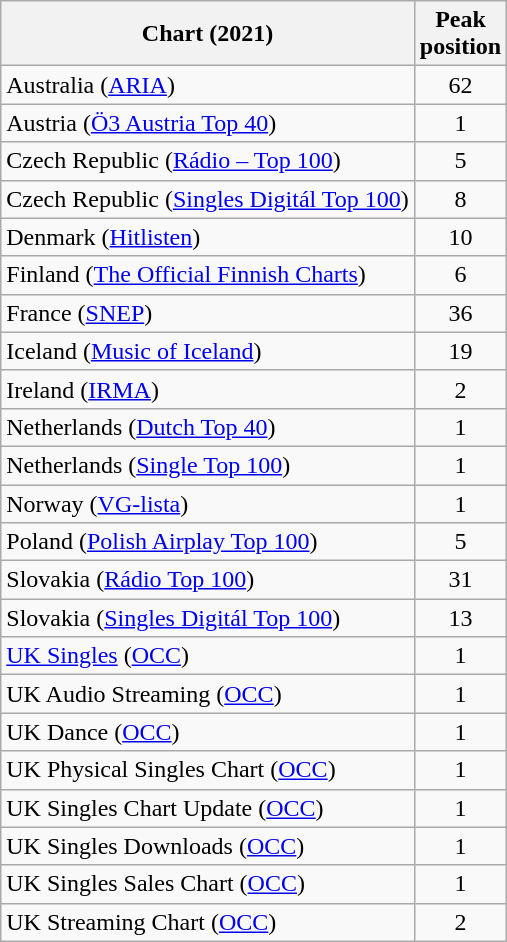<table class="wikitable sortable">
<tr>
<th>Chart (2021)</th>
<th>Peak<br>position</th>
</tr>
<tr>
<td>Australia (<a href='#'>ARIA</a>)</td>
<td align="center">62</td>
</tr>
<tr>
<td>Austria (<a href='#'>Ö3 Austria Top 40</a>)</td>
<td align="center">1</td>
</tr>
<tr>
<td>Czech Republic (<a href='#'>Rádio – Top 100</a>)</td>
<td align="center">5</td>
</tr>
<tr>
<td>Czech Republic (<a href='#'>Singles Digitál Top 100</a>)</td>
<td align="center">8</td>
</tr>
<tr>
<td>Denmark (<a href='#'>Hitlisten</a>)</td>
<td align="center">10</td>
</tr>
<tr>
<td>Finland (<a href='#'>The Official Finnish Charts</a>)</td>
<td align="center">6</td>
</tr>
<tr>
<td>France (<a href='#'>SNEP</a>)</td>
<td align="center">36</td>
</tr>
<tr>
<td>Iceland (<a href='#'>Music of Iceland</a>)</td>
<td align="center">19</td>
</tr>
<tr>
<td>Ireland (<a href='#'>IRMA</a>)</td>
<td align="center">2</td>
</tr>
<tr>
<td>Netherlands (<a href='#'>Dutch Top 40</a>)</td>
<td align="center">1</td>
</tr>
<tr>
<td>Netherlands (<a href='#'>Single Top 100</a>)</td>
<td align="center">1</td>
</tr>
<tr>
<td>Norway (<a href='#'>VG-lista</a>)</td>
<td align="center">1</td>
</tr>
<tr>
<td>Poland (<a href='#'>Polish Airplay Top 100</a>)</td>
<td align="center">5</td>
</tr>
<tr>
<td>Slovakia (<a href='#'>Rádio Top 100</a>)</td>
<td align="center">31</td>
</tr>
<tr>
<td>Slovakia (<a href='#'>Singles Digitál Top 100</a>)</td>
<td align="center">13</td>
</tr>
<tr>
<td><a href='#'>UK Singles</a> (<a href='#'>OCC</a>)</td>
<td align="center">1</td>
</tr>
<tr>
<td>UK Audio Streaming (<a href='#'>OCC</a>)</td>
<td align="center">1</td>
</tr>
<tr>
<td>UK Dance (<a href='#'>OCC</a>)</td>
<td align="center">1</td>
</tr>
<tr>
<td>UK Physical Singles Chart (<a href='#'>OCC</a>)</td>
<td align="center">1</td>
</tr>
<tr>
<td>UK Singles Chart Update (<a href='#'>OCC</a>)</td>
<td align="center">1</td>
</tr>
<tr>
<td>UK Singles Downloads (<a href='#'>OCC</a>)</td>
<td align="center">1</td>
</tr>
<tr>
<td>UK Singles Sales Chart (<a href='#'>OCC</a>)</td>
<td align="center">1</td>
</tr>
<tr>
<td>UK Streaming Chart (<a href='#'>OCC</a>)</td>
<td align="center">2</td>
</tr>
</table>
